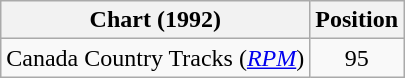<table class="wikitable sortable">
<tr>
<th scope="col">Chart (1992)</th>
<th scope="col">Position</th>
</tr>
<tr>
<td>Canada Country Tracks (<em><a href='#'>RPM</a></em>)</td>
<td align="center">95</td>
</tr>
</table>
